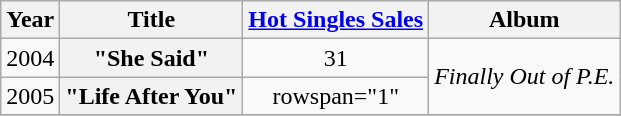<table class="wikitable plainrowheaders unsortable" style="text-align:center;" border="1">
<tr>
<th scope="col">Year</th>
<th scope="col">Title</th>
<th scope="col"><a href='#'>Hot Singles Sales</a></th>
<th scope="col">Album</th>
</tr>
<tr>
<td rowspan="1">2004</td>
<th scope="row">"She Said"</th>
<td>31</td>
<td rowspan="2"><em>Finally Out of P.E.</em></td>
</tr>
<tr>
<td rowspan="1">2005</td>
<th scope="row">"Life After You"</th>
<td>rowspan="1" </td>
</tr>
<tr>
</tr>
</table>
